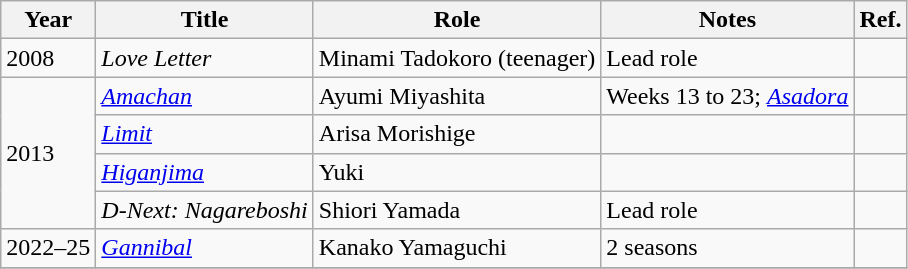<table class="wikitable">
<tr>
<th>Year</th>
<th>Title</th>
<th>Role</th>
<th>Notes</th>
<th>Ref.</th>
</tr>
<tr>
<td>2008</td>
<td><em>Love Letter</em></td>
<td>Minami Tadokoro (teenager)</td>
<td>Lead role</td>
<td></td>
</tr>
<tr>
<td rowspan="4">2013</td>
<td><em><a href='#'>Amachan</a></em></td>
<td>Ayumi Miyashita</td>
<td>Weeks 13 to 23; <em><a href='#'>Asadora</a></em></td>
<td></td>
</tr>
<tr>
<td><em><a href='#'>Limit</a></em></td>
<td>Arisa Morishige</td>
<td></td>
<td></td>
</tr>
<tr>
<td><em><a href='#'>Higanjima</a></em></td>
<td>Yuki</td>
<td></td>
<td></td>
</tr>
<tr>
<td><em>D-Next: Nagareboshi</em></td>
<td>Shiori Yamada</td>
<td>Lead role</td>
<td></td>
</tr>
<tr>
<td>2022–25</td>
<td><em><a href='#'>Gannibal</a></em></td>
<td>Kanako Yamaguchi</td>
<td>2 seasons</td>
<td></td>
</tr>
<tr>
</tr>
</table>
